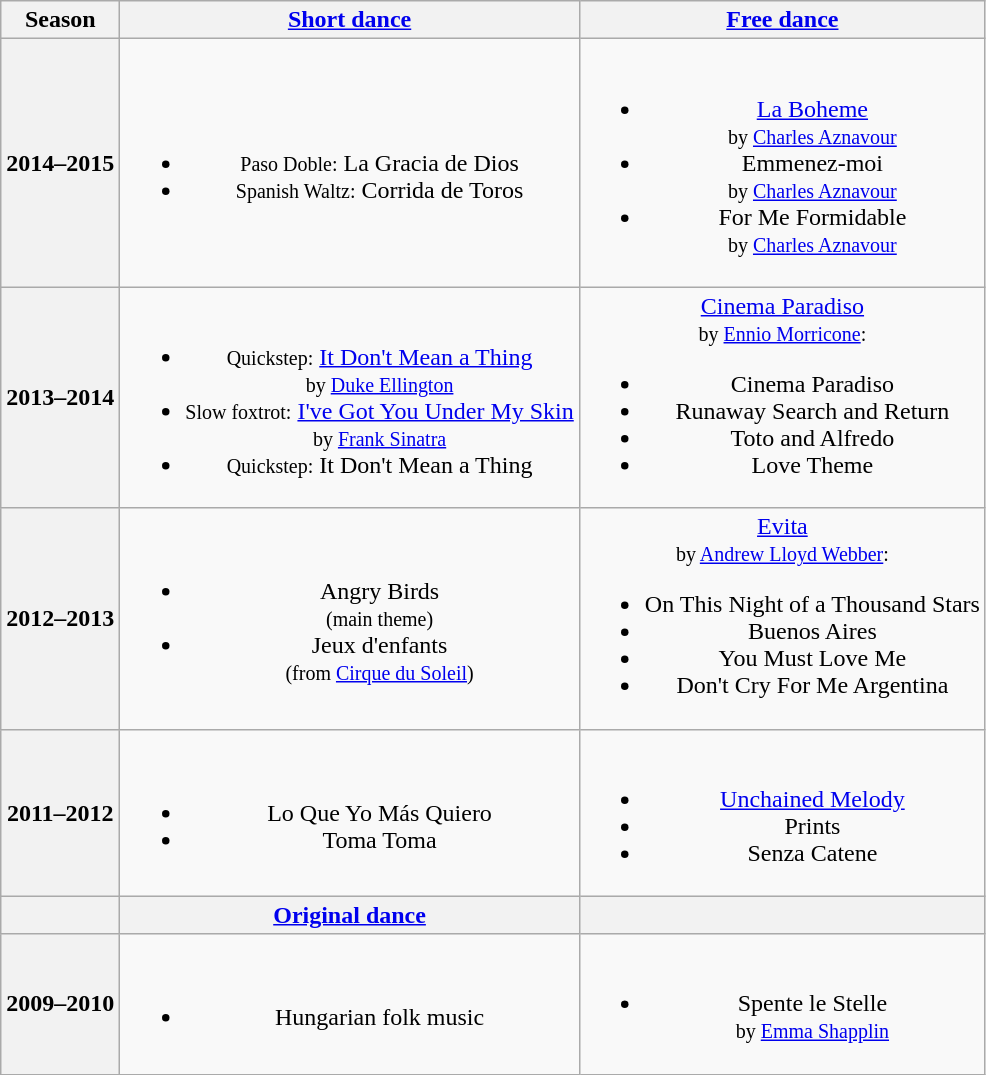<table class=wikitable style=text-align:center>
<tr>
<th>Season</th>
<th><a href='#'>Short dance</a></th>
<th><a href='#'>Free dance</a></th>
</tr>
<tr>
<th>2014–2015 <br> </th>
<td><br><ul><li><small>Paso Doble:</small> La Gracia de Dios</li><li><small>Spanish Waltz:</small> Corrida de Toros</li></ul></td>
<td><br><ul><li><a href='#'>La Boheme</a> <br><small> by <a href='#'>Charles Aznavour</a> </small></li><li>Emmenez-moi <br><small> by <a href='#'>Charles Aznavour</a> </small></li><li>For Me Formidable <br><small> by <a href='#'>Charles Aznavour</a> </small></li></ul></td>
</tr>
<tr>
<th>2013–2014 <br> </th>
<td><br><ul><li><small>Quickstep:</small> <a href='#'>It Don't Mean a Thing</a> <br><small> by <a href='#'>Duke Ellington</a> </small></li><li><small>Slow foxtrot:</small> <a href='#'>I've Got You Under My Skin</a> <br><small> by <a href='#'>Frank Sinatra</a> </small></li><li><small>Quickstep:</small> It Don't Mean a Thing</li></ul></td>
<td><a href='#'>Cinema Paradiso</a> <br><small> by <a href='#'>Ennio Morricone</a>: </small><br><ul><li>Cinema Paradiso</li><li>Runaway Search and Return</li><li>Toto and Alfredo</li><li>Love Theme</li></ul></td>
</tr>
<tr>
<th>2012–2013 <br> </th>
<td><br><ul><li>Angry Birds <br><small> (main theme) </small></li><li>Jeux d'enfants <br><small> (from <a href='#'>Cirque du Soleil</a>) </small></li></ul></td>
<td><a href='#'>Evita</a> <br><small> by <a href='#'>Andrew Lloyd Webber</a>: </small><br><ul><li>On This Night of a Thousand Stars</li><li>Buenos Aires</li><li>You Must Love Me</li><li>Don't Cry For Me Argentina</li></ul></td>
</tr>
<tr>
<th>2011–2012 <br> </th>
<td><br><ul><li>Lo Que Yo Más Quiero</li><li>Toma Toma</li></ul></td>
<td><br><ul><li><a href='#'>Unchained Melody</a></li><li>Prints</li><li>Senza Catene</li></ul></td>
</tr>
<tr>
<th></th>
<th><a href='#'>Original dance</a></th>
<th></th>
</tr>
<tr>
<th>2009–2010 <br></th>
<td><br><ul><li>Hungarian folk music</li></ul></td>
<td><br><ul><li>Spente le Stelle <br><small> by <a href='#'>Emma Shapplin</a> </small></li></ul></td>
</tr>
</table>
